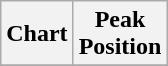<table class="wikitable sortable">
<tr>
<th>Chart</th>
<th>Peak<br>Position</th>
</tr>
<tr>
</tr>
</table>
